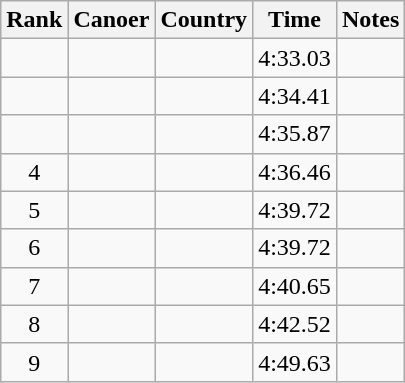<table class="wikitable sortable" style="text-align:center">
<tr>
<th>Rank</th>
<th>Canoer</th>
<th>Country</th>
<th>Time</th>
<th>Notes</th>
</tr>
<tr>
<td></td>
<td align=left></td>
<td align=left></td>
<td>4:33.03</td>
<td></td>
</tr>
<tr>
<td></td>
<td align=left></td>
<td align=left></td>
<td>4:34.41</td>
<td></td>
</tr>
<tr>
<td></td>
<td align=left></td>
<td align=left></td>
<td>4:35.87</td>
<td></td>
</tr>
<tr>
<td>4</td>
<td align=left></td>
<td align=left></td>
<td>4:36.46</td>
<td></td>
</tr>
<tr>
<td>5</td>
<td align=left></td>
<td align=left></td>
<td>4:39.72</td>
<td></td>
</tr>
<tr>
<td>6</td>
<td align=left></td>
<td align=left></td>
<td>4:39.72</td>
<td></td>
</tr>
<tr>
<td>7</td>
<td align=left></td>
<td align=left></td>
<td>4:40.65</td>
<td></td>
</tr>
<tr>
<td>8</td>
<td align=left></td>
<td align=left></td>
<td>4:42.52</td>
<td></td>
</tr>
<tr>
<td>9</td>
<td align=left></td>
<td align=left></td>
<td>4:49.63</td>
</tr>
</table>
